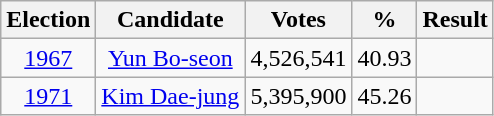<table class="wikitable" style="text-align:center">
<tr>
<th>Election</th>
<th>Candidate</th>
<th>Votes</th>
<th>%</th>
<th>Result</th>
</tr>
<tr>
<td><a href='#'>1967</a></td>
<td><a href='#'>Yun Bo-seon</a></td>
<td>4,526,541</td>
<td>40.93</td>
<td></td>
</tr>
<tr>
<td><a href='#'>1971</a></td>
<td><a href='#'>Kim Dae-jung</a></td>
<td>5,395,900</td>
<td>45.26</td>
<td></td>
</tr>
</table>
